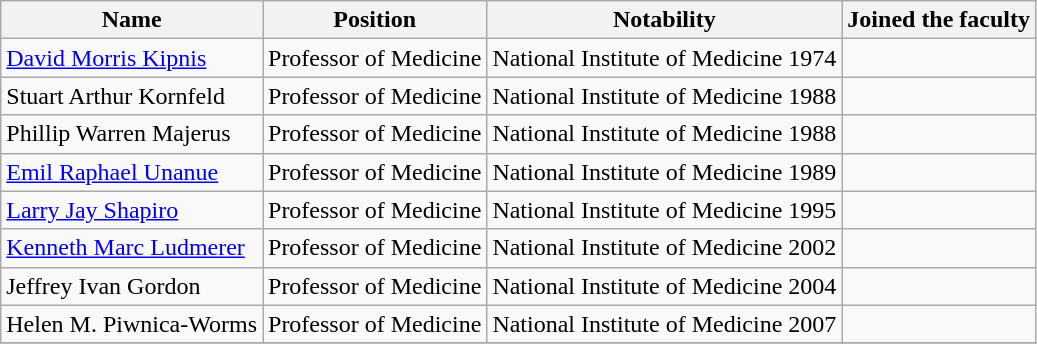<table class="wikitable sortable">
<tr>
<th>Name</th>
<th>Position</th>
<th>Notability</th>
<th>Joined the faculty</th>
</tr>
<tr>
<td><a href='#'>David Morris Kipnis</a></td>
<td>Professor of Medicine</td>
<td>National Institute of Medicine 1974</td>
<td></td>
</tr>
<tr>
<td>Stuart Arthur Kornfeld</td>
<td>Professor of Medicine</td>
<td>National Institute of Medicine 1988</td>
<td></td>
</tr>
<tr>
<td>Phillip Warren Majerus</td>
<td>Professor of Medicine</td>
<td>National Institute of Medicine 1988</td>
<td></td>
</tr>
<tr>
<td><a href='#'>Emil Raphael Unanue</a></td>
<td>Professor of Medicine</td>
<td>National Institute of Medicine 1989</td>
<td></td>
</tr>
<tr>
<td><a href='#'>Larry Jay Shapiro</a></td>
<td>Professor of Medicine</td>
<td>National Institute of Medicine 1995</td>
<td></td>
</tr>
<tr>
<td><a href='#'>Kenneth Marc Ludmerer</a></td>
<td>Professor of Medicine</td>
<td>National Institute of Medicine 2002</td>
<td></td>
</tr>
<tr>
<td>Jeffrey Ivan Gordon</td>
<td>Professor of Medicine</td>
<td>National Institute of Medicine 2004</td>
<td></td>
</tr>
<tr>
<td>Helen M. Piwnica-Worms</td>
<td>Professor of Medicine</td>
<td>National Institute of Medicine 2007</td>
<td></td>
</tr>
<tr>
</tr>
</table>
